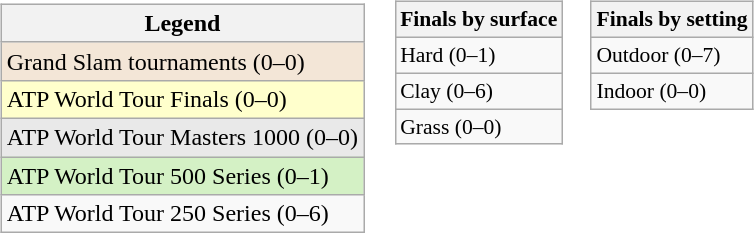<table>
<tr valign="top">
<td><br><table class="wikitable">
<tr>
<th>Legend</th>
</tr>
<tr style="background:#f3e6d7;">
<td>Grand Slam tournaments (0–0)</td>
</tr>
<tr style="background:#ffffcc;">
<td>ATP World Tour Finals (0–0)</td>
</tr>
<tr style="background:#e9e9e9;">
<td>ATP World Tour Masters 1000 (0–0)</td>
</tr>
<tr style="background:#d4f1c5;">
<td>ATP World Tour 500 Series (0–1)</td>
</tr>
<tr>
<td>ATP World Tour 250 Series (0–6)</td>
</tr>
</table>
</td>
<td><br><table class="wikitable" style=font-size:90%>
<tr>
<th>Finals by surface</th>
</tr>
<tr>
<td>Hard (0–1)</td>
</tr>
<tr>
<td>Clay (0–6)</td>
</tr>
<tr>
<td>Grass (0–0)</td>
</tr>
</table>
</td>
<td><br><table class="wikitable" style=font-size:90%>
<tr>
<th>Finals by setting</th>
</tr>
<tr>
<td>Outdoor (0–7)</td>
</tr>
<tr>
<td>Indoor (0–0)</td>
</tr>
</table>
</td>
</tr>
</table>
